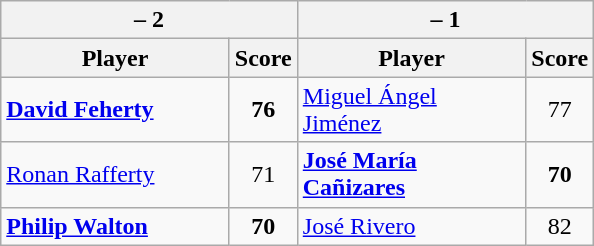<table class=wikitable>
<tr>
<th colspan=2> – 2</th>
<th colspan=2> – 1</th>
</tr>
<tr>
<th width=145>Player</th>
<th>Score</th>
<th width=145>Player</th>
<th>Score</th>
</tr>
<tr>
<td><strong><a href='#'>David Feherty</a></strong></td>
<td align=center><strong>76</strong></td>
<td><a href='#'>Miguel Ángel Jiménez</a></td>
<td align=center>77</td>
</tr>
<tr>
<td><a href='#'>Ronan Rafferty</a></td>
<td align=center>71</td>
<td><strong><a href='#'>José María Cañizares</a></strong></td>
<td align=center><strong>70</strong></td>
</tr>
<tr>
<td><strong><a href='#'>Philip Walton</a></strong></td>
<td align=center><strong>70</strong></td>
<td><a href='#'>José Rivero</a></td>
<td align=center>82</td>
</tr>
</table>
